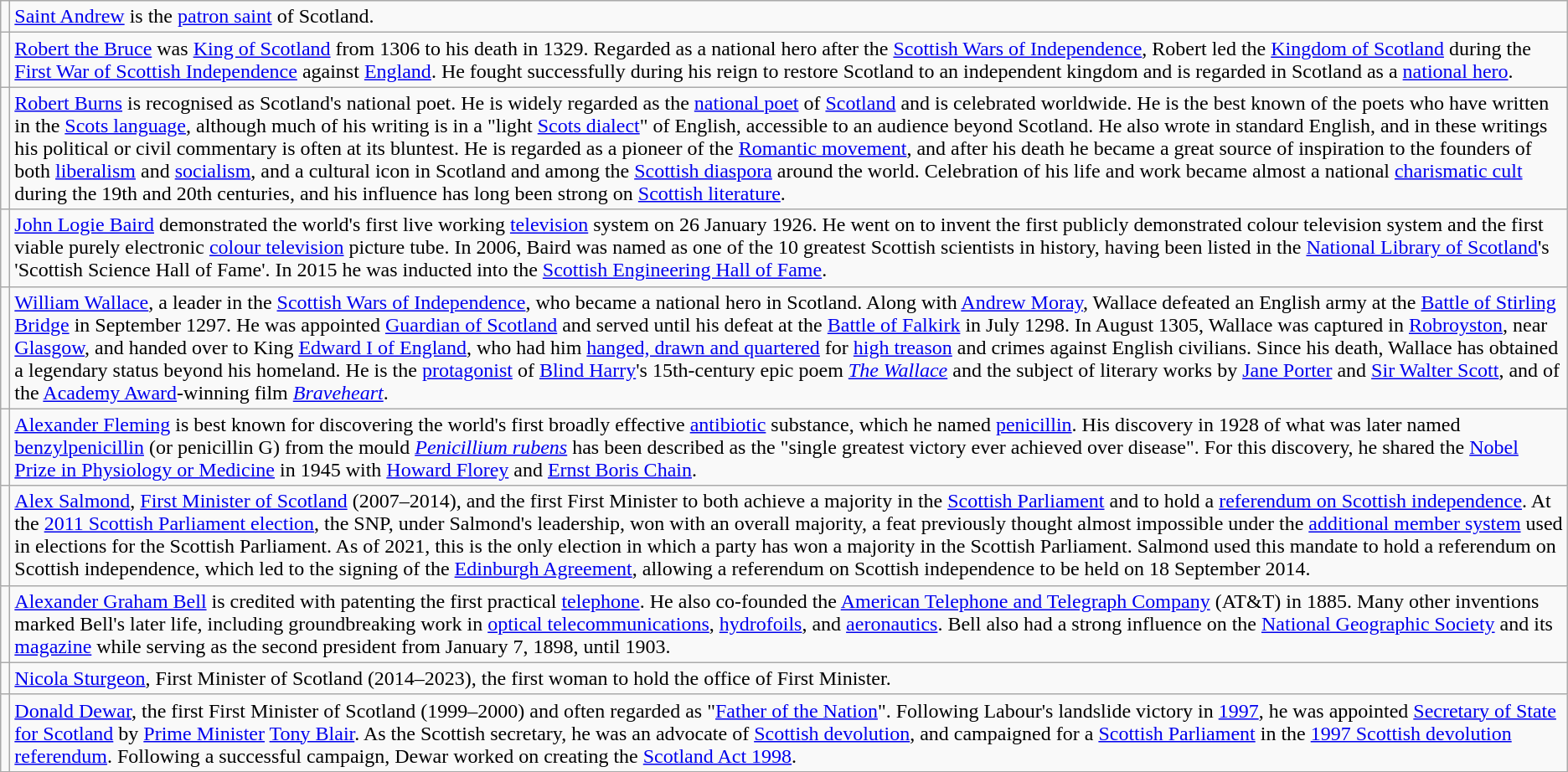<table class="wikitable">
<tr>
<td></td>
<td><a href='#'>Saint Andrew</a> is the <a href='#'>patron saint</a> of Scotland.</td>
</tr>
<tr>
<td></td>
<td><a href='#'>Robert the Bruce</a> was <a href='#'>King of Scotland</a> from 1306 to his death in 1329. Regarded as a national hero after the <a href='#'>Scottish Wars of Independence</a>, Robert led the <a href='#'>Kingdom of Scotland</a> during the <a href='#'>First War of Scottish Independence</a> against <a href='#'>England</a>. He fought successfully during his reign to restore Scotland to an independent kingdom and is regarded in Scotland as a <a href='#'>national hero</a>.</td>
</tr>
<tr>
<td></td>
<td><a href='#'>Robert Burns</a> is recognised as Scotland's national poet. He is widely regarded as the <a href='#'>national poet</a> of <a href='#'>Scotland</a> and is celebrated worldwide. He is the best known of the poets who have written in the <a href='#'>Scots language</a>, although much of his writing is in a "light <a href='#'>Scots dialect</a>" of English, accessible to an audience beyond Scotland. He also wrote in standard English, and in these writings his political or civil commentary is often at its bluntest. He is regarded as a pioneer of the <a href='#'>Romantic movement</a>, and after his death he became a great source of inspiration to the founders of both <a href='#'>liberalism</a> and <a href='#'>socialism</a>, and a cultural icon in Scotland and among the <a href='#'>Scottish diaspora</a> around the world. Celebration of his life and work became almost a national <a href='#'>charismatic cult</a> during the 19th and 20th centuries, and his influence has long been strong on <a href='#'>Scottish literature</a>.</td>
</tr>
<tr>
<td></td>
<td><a href='#'>John Logie Baird</a> demonstrated the world's first live working <a href='#'>television</a> system on 26 January 1926. He went on to invent the first publicly demonstrated colour television system and the first viable purely electronic <a href='#'>colour television</a> picture tube. In 2006, Baird was named as one of the 10 greatest Scottish scientists in history, having been listed in the <a href='#'>National Library of Scotland</a>'s 'Scottish Science Hall of Fame'. In 2015 he was inducted into the <a href='#'>Scottish Engineering Hall of Fame</a>.</td>
</tr>
<tr>
<td></td>
<td><a href='#'>William Wallace</a>, a leader in the <a href='#'>Scottish Wars of Independence</a>, who became a national hero in Scotland. Along with <a href='#'>Andrew Moray</a>, Wallace defeated an English army at the <a href='#'>Battle of Stirling Bridge</a> in September 1297. He was appointed <a href='#'>Guardian of Scotland</a> and served until his defeat at the <a href='#'>Battle of Falkirk</a> in July 1298. In August 1305, Wallace was captured in <a href='#'>Robroyston</a>, near <a href='#'>Glasgow</a>, and handed over to King <a href='#'>Edward I of England</a>, who had him <a href='#'>hanged, drawn and quartered</a> for <a href='#'>high treason</a> and crimes against English civilians. Since his death, Wallace has obtained a legendary status beyond his homeland. He is the <a href='#'>protagonist</a> of <a href='#'>Blind Harry</a>'s 15th-century epic poem <em><a href='#'>The Wallace</a></em> and the subject of literary works by <a href='#'>Jane Porter</a> and <a href='#'>Sir Walter Scott</a>, and of the <a href='#'>Academy Award</a>-winning film <em><a href='#'>Braveheart</a></em>.</td>
</tr>
<tr>
<td></td>
<td><a href='#'>Alexander Fleming</a> is best known for discovering the world's first broadly effective <a href='#'>antibiotic</a> substance, which he named <a href='#'>penicillin</a>. His discovery in 1928 of what was later named <a href='#'>benzylpenicillin</a> (or penicillin G) from the mould <em><a href='#'>Penicillium rubens</a></em> has been described as the "single greatest victory ever achieved over disease". For this discovery, he shared the <a href='#'>Nobel Prize in Physiology or Medicine</a> in 1945 with <a href='#'>Howard Florey</a> and <a href='#'>Ernst Boris Chain</a>.</td>
</tr>
<tr>
<td></td>
<td><a href='#'>Alex Salmond</a>, <a href='#'>First Minister of Scotland</a> (2007–2014), and the first First Minister to both achieve a majority in the <a href='#'>Scottish Parliament</a> and to hold a <a href='#'>referendum on Scottish independence</a>. At the <a href='#'>2011 Scottish Parliament election</a>, the SNP, under Salmond's leadership, won with an overall majority, a feat previously thought almost impossible under the <a href='#'>additional member system</a> used in elections for the Scottish Parliament. As of 2021, this is the only election in which a party has won a majority in the Scottish Parliament. Salmond used this mandate to hold a referendum on Scottish independence, which led to the signing of the <a href='#'>Edinburgh Agreement</a>, allowing a referendum on Scottish independence to be held on 18 September 2014.</td>
</tr>
<tr>
<td></td>
<td><a href='#'>Alexander Graham Bell</a> is credited with patenting the first practical <a href='#'>telephone</a>. He also co-founded the <a href='#'>American Telephone and Telegraph Company</a> (AT&T) in 1885. Many other inventions marked Bell's later life, including groundbreaking work in <a href='#'>optical telecommunications</a>, <a href='#'>hydrofoils</a>, and <a href='#'>aeronautics</a>. Bell also had a strong influence on the <a href='#'>National Geographic Society</a> and its <a href='#'>magazine</a> while serving as the second president from January 7, 1898, until 1903.</td>
</tr>
<tr>
<td></td>
<td><a href='#'>Nicola Sturgeon</a>, First Minister of Scotland (2014–2023), the first woman to hold the office of First Minister.</td>
</tr>
<tr>
<td></td>
<td><a href='#'>Donald Dewar</a>, the first First Minister of Scotland (1999–2000) and often regarded as "<a href='#'>Father of the Nation</a>". Following Labour's landslide victory in <a href='#'>1997</a>, he was appointed <a href='#'>Secretary of State for Scotland</a> by <a href='#'>Prime Minister</a> <a href='#'>Tony Blair</a>. As the Scottish secretary, he was an advocate of <a href='#'>Scottish devolution</a>, and campaigned for a <a href='#'>Scottish Parliament</a> in the <a href='#'>1997 Scottish devolution referendum</a>. Following a successful campaign, Dewar worked on creating the <a href='#'>Scotland Act 1998</a>.</td>
</tr>
</table>
